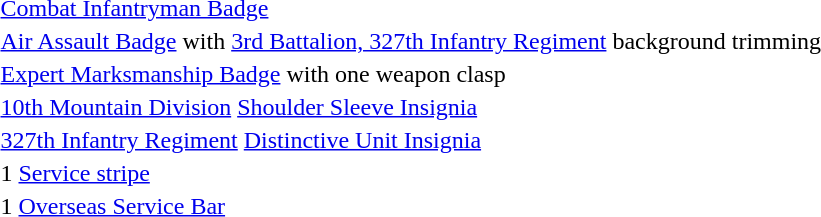<table>
<tr>
<td></td>
<td><a href='#'>Combat Infantryman Badge</a></td>
</tr>
<tr>
<td><span></span></td>
<td><a href='#'>Air Assault Badge</a> with <a href='#'>3rd Battalion, 327th Infantry Regiment</a> background trimming</td>
</tr>
<tr>
<td></td>
<td><a href='#'>Expert Marksmanship Badge</a> with one weapon clasp</td>
</tr>
<tr>
<td></td>
<td><a href='#'>10th Mountain Division</a> <a href='#'>Shoulder Sleeve Insignia</a></td>
</tr>
<tr>
<td></td>
<td><a href='#'>327th Infantry Regiment</a> <a href='#'>Distinctive Unit Insignia</a></td>
</tr>
<tr>
<td></td>
<td>1 <a href='#'>Service stripe</a></td>
</tr>
<tr>
<td></td>
<td>1 <a href='#'>Overseas Service Bar</a></td>
</tr>
</table>
